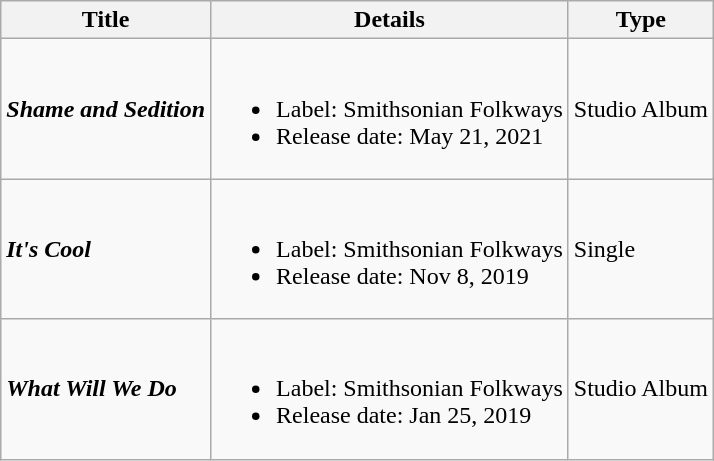<table class="wikitable">
<tr>
<th>Title</th>
<th>Details</th>
<th>Type</th>
</tr>
<tr>
<td><strong><em>Shame and Sedition</em></strong></td>
<td><br><ul><li>Label: Smithsonian Folkways</li><li>Release date: May 21, 2021</li></ul></td>
<td>Studio Album</td>
</tr>
<tr>
<td><strong><em>It's Cool</em></strong></td>
<td><br><ul><li>Label: Smithsonian Folkways</li><li>Release date: Nov 8, 2019</li></ul></td>
<td>Single</td>
</tr>
<tr>
<td><strong><em>What Will We Do</em></strong></td>
<td><br><ul><li>Label: Smithsonian Folkways</li><li>Release date: Jan 25, 2019</li></ul></td>
<td>Studio Album</td>
</tr>
</table>
